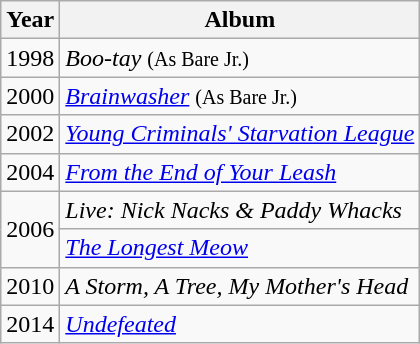<table class="wikitable">
<tr>
<th>Year</th>
<th>Album</th>
</tr>
<tr>
<td>1998</td>
<td><em>Boo-tay</em> <small>(As Bare Jr.)</small></td>
</tr>
<tr>
<td>2000</td>
<td><em><a href='#'>Brainwasher</a></em> <small>(As Bare Jr.)</small></td>
</tr>
<tr>
<td>2002</td>
<td><em><a href='#'>Young Criminals' Starvation League</a></em></td>
</tr>
<tr>
<td>2004</td>
<td><em><a href='#'>From the End of Your Leash</a></em></td>
</tr>
<tr>
<td rowspan="2">2006</td>
<td><em>Live: Nick Nacks & Paddy Whacks</em></td>
</tr>
<tr>
<td><em><a href='#'>The Longest Meow</a></em></td>
</tr>
<tr>
<td>2010</td>
<td><em>A Storm, A Tree, My Mother's Head</em></td>
</tr>
<tr>
<td>2014</td>
<td><em><a href='#'>Undefeated</a></em></td>
</tr>
</table>
